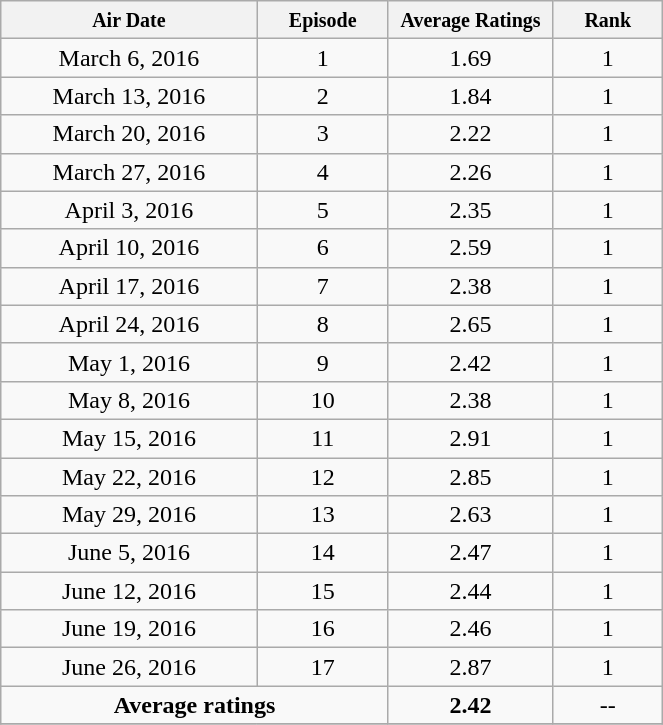<table class="wikitable" style="text-align:center;width:35%;">
<tr>
<th width="15%"><small><strong>Air Date</strong></small></th>
<th width="5%"><small><strong>Episode</strong></small></th>
<th width="8%"><small><strong>Average Ratings</strong></small></th>
<th width="5%"><small><strong>Rank</strong></small></th>
</tr>
<tr>
<td>March 6, 2016</td>
<td>1</td>
<td>1.69</td>
<td>1</td>
</tr>
<tr>
<td>March 13, 2016</td>
<td>2</td>
<td>1.84</td>
<td>1</td>
</tr>
<tr>
<td>March 20, 2016</td>
<td>3</td>
<td>2.22</td>
<td>1</td>
</tr>
<tr>
<td>March 27, 2016</td>
<td>4</td>
<td>2.26</td>
<td>1</td>
</tr>
<tr>
<td>April 3, 2016</td>
<td>5</td>
<td>2.35</td>
<td>1</td>
</tr>
<tr>
<td>April 10, 2016</td>
<td>6</td>
<td>2.59</td>
<td>1</td>
</tr>
<tr>
<td>April 17, 2016</td>
<td>7</td>
<td>2.38</td>
<td>1</td>
</tr>
<tr>
<td>April 24, 2016</td>
<td>8</td>
<td>2.65</td>
<td>1</td>
</tr>
<tr>
<td>May 1, 2016</td>
<td>9</td>
<td>2.42</td>
<td>1</td>
</tr>
<tr>
<td>May 8, 2016</td>
<td>10</td>
<td>2.38</td>
<td>1</td>
</tr>
<tr>
<td>May 15, 2016</td>
<td>11</td>
<td>2.91</td>
<td>1</td>
</tr>
<tr>
<td>May 22, 2016</td>
<td>12</td>
<td>2.85</td>
<td>1</td>
</tr>
<tr>
<td>May 29, 2016</td>
<td>13</td>
<td>2.63</td>
<td>1</td>
</tr>
<tr>
<td>June 5, 2016</td>
<td>14</td>
<td>2.47</td>
<td>1</td>
</tr>
<tr>
<td>June 12, 2016</td>
<td>15</td>
<td>2.44</td>
<td>1</td>
</tr>
<tr>
<td>June 19, 2016</td>
<td>16</td>
<td>2.46</td>
<td>1</td>
</tr>
<tr>
<td>June 26, 2016</td>
<td>17</td>
<td>2.87</td>
<td>1</td>
</tr>
<tr>
<td colspan=2><strong>Average ratings</strong></td>
<td><strong>2.42</strong></td>
<td>--</td>
</tr>
<tr>
</tr>
</table>
